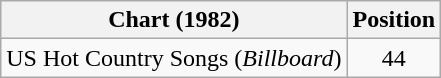<table class="wikitable">
<tr>
<th>Chart (1982)</th>
<th>Position</th>
</tr>
<tr>
<td>US Hot Country Songs (<em>Billboard</em>)</td>
<td align="center">44</td>
</tr>
</table>
